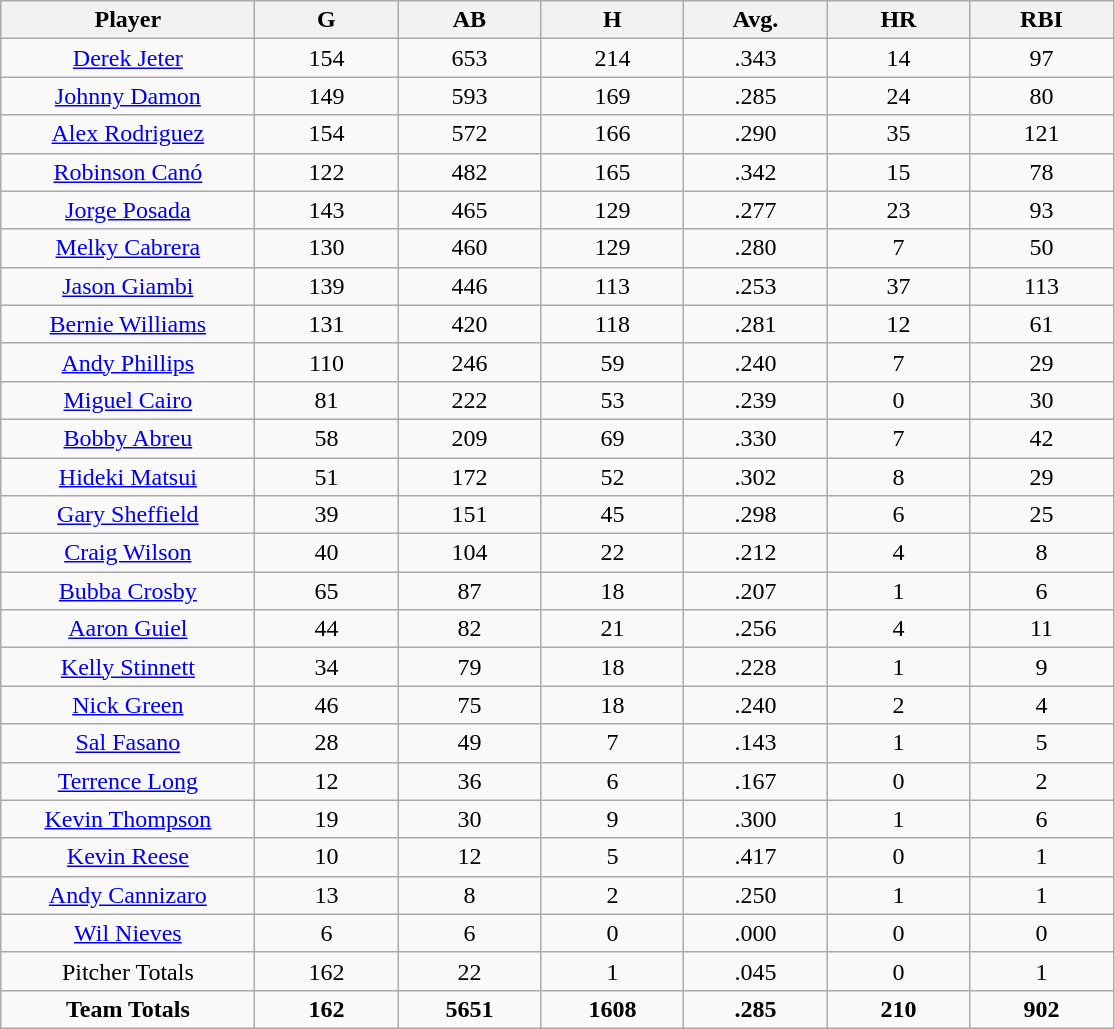<table class="wikitable sortable">
<tr>
<th bgcolor="#DDDDFF" width="16%">Player</th>
<th bgcolor="#DDDDFF" width="9%">G</th>
<th bgcolor="#DDDDFF" width="9%">AB</th>
<th bgcolor="#DDDDFF" width="9%">H</th>
<th bgcolor="#DDDDFF" width="9%">Avg.</th>
<th bgcolor="#DDDDFF" width="9%">HR</th>
<th bgcolor="#DDDDFF" width="9%">RBI</th>
</tr>
<tr align="center">
<td><a href='#'>Derek Jeter</a></td>
<td>154</td>
<td>653</td>
<td>214</td>
<td>.343</td>
<td>14</td>
<td>97</td>
</tr>
<tr align="center">
<td><a href='#'>Johnny Damon</a></td>
<td>149</td>
<td>593</td>
<td>169</td>
<td>.285</td>
<td>24</td>
<td>80</td>
</tr>
<tr align="center">
<td><a href='#'>Alex Rodriguez</a></td>
<td>154</td>
<td>572</td>
<td>166</td>
<td>.290</td>
<td>35</td>
<td>121</td>
</tr>
<tr align="center">
<td><a href='#'>Robinson Canó</a></td>
<td>122</td>
<td>482</td>
<td>165</td>
<td>.342</td>
<td>15</td>
<td>78</td>
</tr>
<tr align="center">
<td><a href='#'>Jorge Posada</a></td>
<td>143</td>
<td>465</td>
<td>129</td>
<td>.277</td>
<td>23</td>
<td>93</td>
</tr>
<tr align="center">
<td><a href='#'>Melky Cabrera</a></td>
<td>130</td>
<td>460</td>
<td>129</td>
<td>.280</td>
<td>7</td>
<td>50</td>
</tr>
<tr align="center">
<td><a href='#'>Jason Giambi</a></td>
<td>139</td>
<td>446</td>
<td>113</td>
<td>.253</td>
<td>37</td>
<td>113</td>
</tr>
<tr align="center">
<td><a href='#'>Bernie Williams</a></td>
<td>131</td>
<td>420</td>
<td>118</td>
<td>.281</td>
<td>12</td>
<td>61</td>
</tr>
<tr align="center">
<td><a href='#'>Andy Phillips</a></td>
<td>110</td>
<td>246</td>
<td>59</td>
<td>.240</td>
<td>7</td>
<td>29</td>
</tr>
<tr align="center">
<td><a href='#'>Miguel Cairo</a></td>
<td>81</td>
<td>222</td>
<td>53</td>
<td>.239</td>
<td>0</td>
<td>30</td>
</tr>
<tr align="center">
<td><a href='#'>Bobby Abreu</a></td>
<td>58</td>
<td>209</td>
<td>69</td>
<td>.330</td>
<td>7</td>
<td>42</td>
</tr>
<tr align="center">
<td><a href='#'>Hideki Matsui</a></td>
<td>51</td>
<td>172</td>
<td>52</td>
<td>.302</td>
<td>8</td>
<td>29</td>
</tr>
<tr align="center">
<td><a href='#'>Gary Sheffield</a></td>
<td>39</td>
<td>151</td>
<td>45</td>
<td>.298</td>
<td>6</td>
<td>25</td>
</tr>
<tr align="center">
<td><a href='#'>Craig Wilson</a></td>
<td>40</td>
<td>104</td>
<td>22</td>
<td>.212</td>
<td>4</td>
<td>8</td>
</tr>
<tr align="center">
<td><a href='#'>Bubba Crosby</a></td>
<td>65</td>
<td>87</td>
<td>18</td>
<td>.207</td>
<td>1</td>
<td>6</td>
</tr>
<tr align="center">
<td><a href='#'>Aaron Guiel</a></td>
<td>44</td>
<td>82</td>
<td>21</td>
<td>.256</td>
<td>4</td>
<td>11</td>
</tr>
<tr align="center">
<td><a href='#'>Kelly Stinnett</a></td>
<td>34</td>
<td>79</td>
<td>18</td>
<td>.228</td>
<td>1</td>
<td>9</td>
</tr>
<tr align="center">
<td><a href='#'>Nick Green</a></td>
<td>46</td>
<td>75</td>
<td>18</td>
<td>.240</td>
<td>2</td>
<td>4</td>
</tr>
<tr align="center">
<td><a href='#'>Sal Fasano</a></td>
<td>28</td>
<td>49</td>
<td>7</td>
<td>.143</td>
<td>1</td>
<td>5</td>
</tr>
<tr align="center">
<td><a href='#'>Terrence Long</a></td>
<td>12</td>
<td>36</td>
<td>6</td>
<td>.167</td>
<td>0</td>
<td>2</td>
</tr>
<tr align="center">
<td><a href='#'>Kevin Thompson</a></td>
<td>19</td>
<td>30</td>
<td>9</td>
<td>.300</td>
<td>1</td>
<td>6</td>
</tr>
<tr align="center">
<td><a href='#'>Kevin Reese</a></td>
<td>10</td>
<td>12</td>
<td>5</td>
<td>.417</td>
<td>0</td>
<td>1</td>
</tr>
<tr align="center">
<td><a href='#'>Andy Cannizaro</a></td>
<td>13</td>
<td>8</td>
<td>2</td>
<td>.250</td>
<td>1</td>
<td>1</td>
</tr>
<tr align="center">
<td><a href='#'>Wil Nieves</a></td>
<td>6</td>
<td>6</td>
<td>0</td>
<td>.000</td>
<td>0</td>
<td>0</td>
</tr>
<tr align="center">
<td>Pitcher Totals</td>
<td>162</td>
<td>22</td>
<td>1</td>
<td>.045</td>
<td>0</td>
<td>1</td>
</tr>
<tr align="center">
<td><strong>Team Totals</strong></td>
<td><strong>162</strong></td>
<td><strong>5651</strong></td>
<td><strong>1608</strong></td>
<td><strong>.285</strong></td>
<td><strong>210</strong></td>
<td><strong>902</strong></td>
</tr>
</table>
